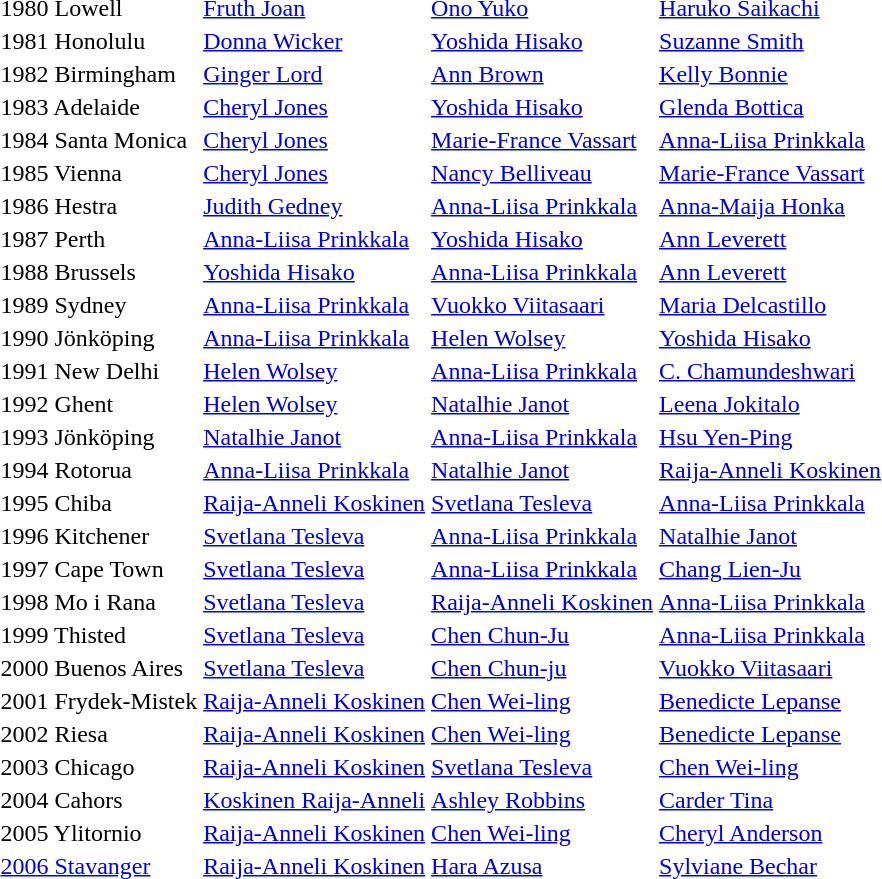<table>
<tr>
<td>1980 Lowell</td>
<td> <a href='#'>Fruth Joan</a></td>
<td> <a href='#'>Ono Yuko</a></td>
<td> <a href='#'>Haruko Saikachi</a></td>
</tr>
<tr>
<td>1981 Honolulu</td>
<td> <a href='#'>Donna Wicker</a></td>
<td> <a href='#'>Yoshida Hisako</a></td>
<td> <a href='#'>Suzanne Smith</a></td>
</tr>
<tr>
<td>1982 Birmingham</td>
<td> <a href='#'>Ginger Lord</a></td>
<td> <a href='#'>Ann Brown</a></td>
<td> <a href='#'>Kelly Bonnie</a></td>
</tr>
<tr>
<td>1983 Adelaide</td>
<td> <a href='#'>Cheryl Jones</a></td>
<td> <a href='#'>Yoshida Hisako</a></td>
<td> <a href='#'>Glenda Bottica</a></td>
</tr>
<tr>
<td>1984 Santa Monica</td>
<td> <a href='#'>Cheryl Jones</a></td>
<td> <a href='#'>Marie-France Vassart</a></td>
<td> <a href='#'>Anna-Liisa Prinkkala</a></td>
</tr>
<tr>
<td>1985 Vienna</td>
<td> <a href='#'>Cheryl Jones</a></td>
<td> <a href='#'>Nancy Belliveau</a></td>
<td> <a href='#'>Marie-France Vassart</a></td>
</tr>
<tr>
<td>1986 Hestra</td>
<td> <a href='#'>Judith Gedney</a></td>
<td> <a href='#'>Anna-Liisa Prinkkala</a></td>
<td> <a href='#'>Anna-Maija Honka</a></td>
</tr>
<tr>
<td>1987 Perth</td>
<td> <a href='#'>Anna-Liisa Prinkkala</a></td>
<td> <a href='#'>Yoshida Hisako</a></td>
<td> <a href='#'>Ann Leverett</a></td>
</tr>
<tr>
<td>1988 Brussels</td>
<td> <a href='#'>Yoshida Hisako</a></td>
<td> <a href='#'>Anna-Liisa Prinkkala</a></td>
<td> <a href='#'>Ann Leverett</a></td>
</tr>
<tr>
<td>1989 Sydney</td>
<td> <a href='#'>Anna-Liisa Prinkkala</a></td>
<td> <a href='#'>Vuokko Viitasaari</a></td>
<td> <a href='#'>Maria Delcastillo</a></td>
</tr>
<tr>
<td>1990 Jönköping</td>
<td> <a href='#'>Anna-Liisa Prinkkala</a></td>
<td> <a href='#'>Helen Wolsey</a></td>
<td> <a href='#'>Yoshida Hisako</a></td>
</tr>
<tr>
<td>1991 New Delhi</td>
<td> <a href='#'>Helen Wolsey</a></td>
<td> <a href='#'>Anna-Liisa Prinkkala</a></td>
<td> <a href='#'>C. Chamundeshwari</a></td>
</tr>
<tr>
<td>1992 Ghent</td>
<td> <a href='#'>Helen Wolsey</a></td>
<td> <a href='#'>Natalhie Janot</a></td>
<td> <a href='#'>Leena Jokitalo</a></td>
</tr>
<tr>
<td>1993 Jönköping</td>
<td> <a href='#'>Natalhie Janot</a></td>
<td> <a href='#'>Anna-Liisa Prinkkala</a></td>
<td> <a href='#'>Hsu Yen-Ping</a></td>
</tr>
<tr>
<td>1994 Rotorua</td>
<td> <a href='#'>Anna-Liisa Prinkkala</a></td>
<td> <a href='#'>Natalhie Janot</a></td>
<td> <a href='#'>Raija-Anneli Koskinen</a></td>
</tr>
<tr>
<td>1995 Chiba</td>
<td> <a href='#'>Raija-Anneli Koskinen</a></td>
<td> <a href='#'>Svetlana Tesleva</a></td>
<td> <a href='#'>Anna-Liisa Prinkkala</a></td>
</tr>
<tr>
<td>1996 Kitchener</td>
<td> <a href='#'>Svetlana Tesleva</a></td>
<td> <a href='#'>Anna-Liisa Prinkkala</a></td>
<td> <a href='#'>Natalhie Janot</a></td>
</tr>
<tr>
<td>1997 Cape Town</td>
<td> <a href='#'>Svetlana Tesleva</a></td>
<td> <a href='#'>Anna-Liisa Prinkkala</a></td>
<td> <a href='#'>Chang Lien-Ju</a></td>
</tr>
<tr>
<td>1998 Mo i Rana</td>
<td> <a href='#'>Svetlana Tesleva</a></td>
<td> <a href='#'>Raija-Anneli Koskinen</a></td>
<td> <a href='#'>Anna-Liisa Prinkkala</a></td>
</tr>
<tr>
<td>1999 Thisted</td>
<td> <a href='#'>Svetlana Tesleva</a></td>
<td> <a href='#'>Chen Chun-Ju</a></td>
<td> <a href='#'>Anna-Liisa Prinkkala</a></td>
</tr>
<tr>
<td>2000 Buenos Aires</td>
<td> <a href='#'>Svetlana Tesleva</a></td>
<td> <a href='#'>Chen Chun-ju</a></td>
<td> <a href='#'>Vuokko Viitasaari</a></td>
</tr>
<tr>
<td>2001 Frydek-Mistek</td>
<td> <a href='#'>Raija-Anneli Koskinen</a></td>
<td> <a href='#'>Chen Wei-ling</a></td>
<td> <a href='#'>Benedicte Lepanse</a></td>
</tr>
<tr>
<td>2002 Riesa</td>
<td> <a href='#'>Raija-Anneli Koskinen</a></td>
<td> <a href='#'>Chen Wei-ling</a></td>
<td> <a href='#'>Benedicte Lepanse</a></td>
</tr>
<tr>
<td>2003 Chicago</td>
<td> <a href='#'>Raija-Anneli Koskinen</a></td>
<td> <a href='#'>Svetlana Tesleva</a></td>
<td> <a href='#'>Chen Wei-ling</a></td>
</tr>
<tr>
<td>2004 Cahors</td>
<td> <a href='#'>Koskinen Raija-Anneli</a></td>
<td> <a href='#'>Ashley Robbins</a></td>
<td> <a href='#'>Carder Tina</a></td>
</tr>
<tr>
<td>2005 Ylitornio</td>
<td> <a href='#'>Raija-Anneli Koskinen</a></td>
<td> <a href='#'>Chen Wei-ling</a></td>
<td> <a href='#'>Cheryl Anderson</a></td>
</tr>
<tr>
<td><a href='#'>2006 Stavanger</a></td>
<td> <a href='#'>Raija-Anneli Koskinen</a></td>
<td> <a href='#'>Hara Azusa</a></td>
<td> <a href='#'>Sylviane Bechar</a></td>
</tr>
</table>
